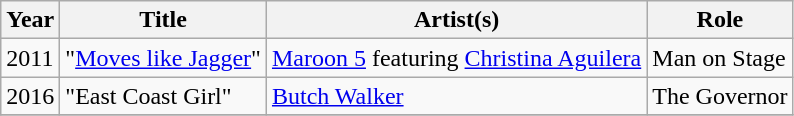<table class="wikitable sortable">
<tr>
<th>Year</th>
<th>Title</th>
<th>Artist(s)</th>
<th>Role</th>
</tr>
<tr>
<td>2011</td>
<td>"<a href='#'>Moves like Jagger</a>"</td>
<td><a href='#'>Maroon 5</a> featuring <a href='#'>Christina Aguilera</a></td>
<td>Man on Stage</td>
</tr>
<tr>
<td>2016</td>
<td>"East Coast Girl"</td>
<td><a href='#'>Butch Walker</a></td>
<td>The Governor</td>
</tr>
<tr>
</tr>
</table>
